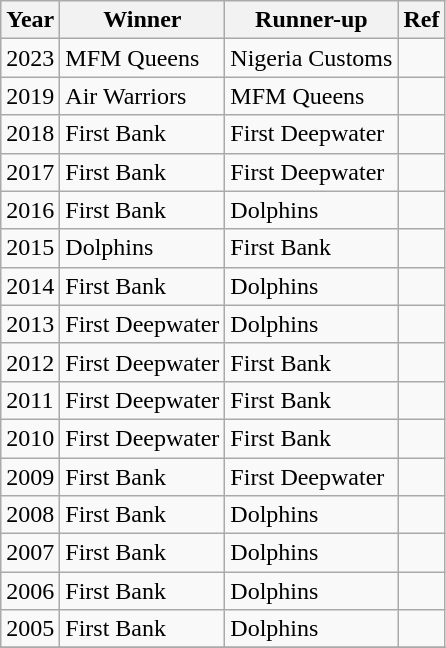<table class="wikitable">
<tr>
<th>Year</th>
<th>Winner</th>
<th>Runner-up</th>
<th>Ref</th>
</tr>
<tr>
<td>2023</td>
<td>MFM Queens</td>
<td>Nigeria Customs</td>
<td></td>
</tr>
<tr>
<td>2019</td>
<td>Air Warriors</td>
<td>MFM Queens</td>
<td></td>
</tr>
<tr>
<td>2018</td>
<td>First Bank</td>
<td>First Deepwater</td>
<td></td>
</tr>
<tr>
<td>2017</td>
<td>First Bank</td>
<td>First Deepwater</td>
<td></td>
</tr>
<tr>
<td>2016</td>
<td>First Bank</td>
<td>Dolphins</td>
<td></td>
</tr>
<tr>
<td>2015</td>
<td>Dolphins</td>
<td>First Bank</td>
<td></td>
</tr>
<tr>
<td>2014</td>
<td>First Bank</td>
<td>Dolphins</td>
<td></td>
</tr>
<tr>
<td>2013</td>
<td>First Deepwater</td>
<td>Dolphins</td>
<td></td>
</tr>
<tr>
<td>2012</td>
<td>First Deepwater</td>
<td>First Bank</td>
<td></td>
</tr>
<tr>
<td>2011</td>
<td>First Deepwater</td>
<td>First Bank</td>
<td></td>
</tr>
<tr>
<td>2010</td>
<td>First Deepwater</td>
<td>First Bank</td>
<td></td>
</tr>
<tr>
<td>2009</td>
<td>First Bank</td>
<td>First Deepwater</td>
<td></td>
</tr>
<tr>
<td>2008</td>
<td>First Bank</td>
<td>Dolphins</td>
<td></td>
</tr>
<tr>
<td>2007</td>
<td>First Bank</td>
<td>Dolphins</td>
<td></td>
</tr>
<tr>
<td>2006</td>
<td>First Bank</td>
<td>Dolphins</td>
<td></td>
</tr>
<tr>
<td>2005</td>
<td>First Bank</td>
<td>Dolphins</td>
<td></td>
</tr>
<tr>
</tr>
</table>
